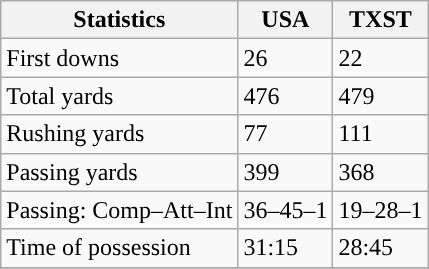<table class="wikitable" style="float: left;">
<tr>
<th>Statistics</th>
<th>USA</th>
<th>TXST</th>
</tr>
<tr>
<td>First downs</td>
<td>26</td>
<td>22</td>
</tr>
<tr>
<td>Total yards</td>
<td>476</td>
<td>479</td>
</tr>
<tr>
<td>Rushing yards</td>
<td>77</td>
<td>111</td>
</tr>
<tr>
<td>Passing yards</td>
<td>399</td>
<td>368</td>
</tr>
<tr>
<td>Passing: Comp–Att–Int</td>
<td>36–45–1</td>
<td>19–28–1</td>
</tr>
<tr>
<td>Time of possession</td>
<td>31:15</td>
<td>28:45</td>
</tr>
<tr>
</tr>
</table>
